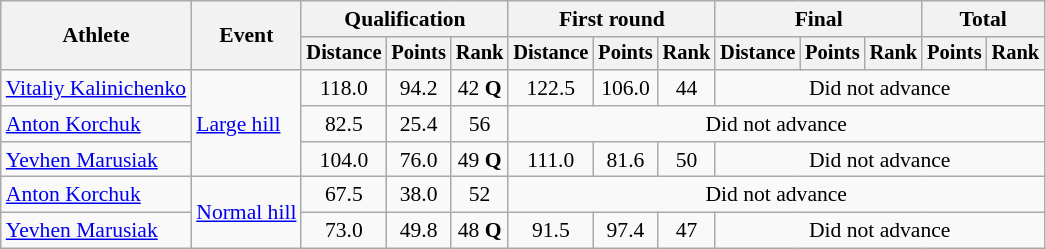<table class=wikitable style=font-size:90%;text-align:center>
<tr>
<th rowspan=2>Athlete</th>
<th rowspan=2>Event</th>
<th colspan=3>Qualification</th>
<th colspan=3>First round</th>
<th colspan=3>Final</th>
<th colspan=2>Total</th>
</tr>
<tr style=font-size:95%>
<th>Distance</th>
<th>Points</th>
<th>Rank</th>
<th>Distance</th>
<th>Points</th>
<th>Rank</th>
<th>Distance</th>
<th>Points</th>
<th>Rank</th>
<th>Points</th>
<th>Rank</th>
</tr>
<tr>
<td align=left><a href='#'>Vitaliy Kalinichenko</a></td>
<td align=left rowspan=3><a href='#'>Large hill</a></td>
<td>118.0</td>
<td>94.2</td>
<td>42 <strong>Q</strong></td>
<td>122.5</td>
<td>106.0</td>
<td>44</td>
<td colspan="5">Did not advance</td>
</tr>
<tr>
<td align=left><a href='#'>Anton Korchuk</a></td>
<td>82.5</td>
<td>25.4</td>
<td>56</td>
<td colspan="8">Did not advance</td>
</tr>
<tr>
<td align=left><a href='#'>Yevhen Marusiak</a></td>
<td>104.0</td>
<td>76.0</td>
<td>49 <strong>Q</strong></td>
<td>111.0</td>
<td>81.6</td>
<td>50</td>
<td colspan="5">Did not advance</td>
</tr>
<tr>
<td align=left><a href='#'>Anton Korchuk</a></td>
<td align=left rowspan=2><a href='#'>Normal hill</a></td>
<td>67.5</td>
<td>38.0</td>
<td>52</td>
<td colspan=8>Did not advance</td>
</tr>
<tr>
<td align=left><a href='#'>Yevhen Marusiak</a></td>
<td>73.0</td>
<td>49.8</td>
<td>48 <strong>Q</strong></td>
<td>91.5</td>
<td>97.4</td>
<td>47</td>
<td colspan="5">Did not advance</td>
</tr>
</table>
